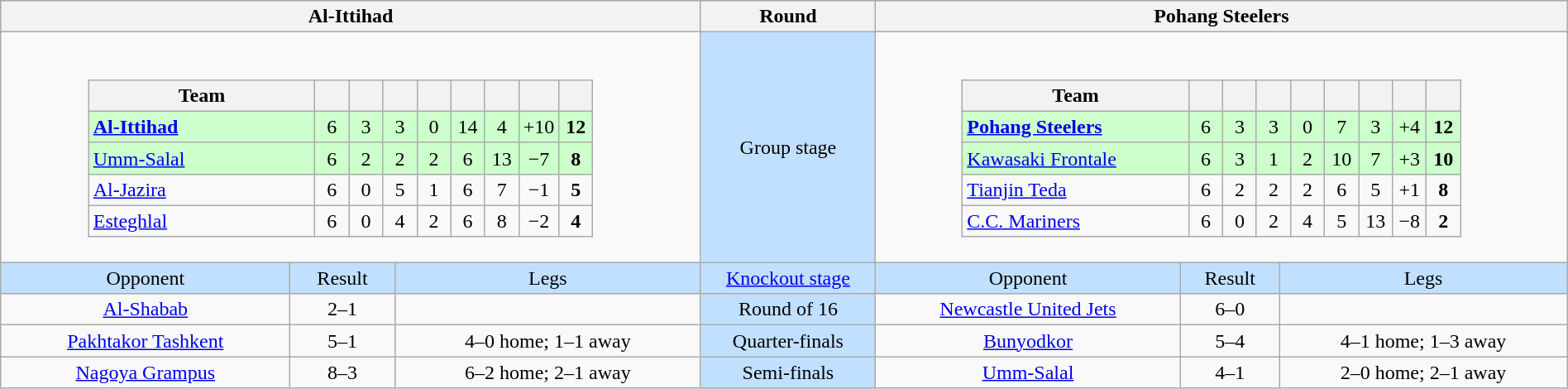<table class="wikitable" width="100%" style="text-align:center">
<tr valign=top bgcolor=#c1e0ff>
<th colspan=3 style="width:1*">Al-Ittihad</th>
<th><strong>Round</strong></th>
<th colspan=3 style="width:1*">Pohang Steelers</th>
</tr>
<tr>
<td colspan="3" align=center><br><table class="wikitable" style="text-align:center;">
<tr>
<th width=175>Team</th>
<th width=20></th>
<th width=20></th>
<th width=20></th>
<th width=20></th>
<th width=20></th>
<th width=20></th>
<th width=20></th>
<th width=20></th>
</tr>
<tr bgcolor="#ccffcc">
<td align="left"> <strong><a href='#'>Al-Ittihad</a></strong></td>
<td>6</td>
<td>3</td>
<td>3</td>
<td>0</td>
<td>14</td>
<td>4</td>
<td>+10</td>
<td><strong>12</strong></td>
</tr>
<tr bgcolor="#ccffcc">
<td align="left"> <a href='#'>Umm-Salal</a></td>
<td>6</td>
<td>2</td>
<td>2</td>
<td>2</td>
<td>6</td>
<td>13</td>
<td>−7</td>
<td><strong>8</strong></td>
</tr>
<tr>
<td align="left"> <a href='#'>Al-Jazira</a></td>
<td>6</td>
<td>0</td>
<td>5</td>
<td>1</td>
<td>6</td>
<td>7</td>
<td>−1</td>
<td><strong>5</strong></td>
</tr>
<tr>
<td align="left"> <a href='#'>Esteghlal</a></td>
<td>6</td>
<td>0</td>
<td>4</td>
<td>2</td>
<td>6</td>
<td>8</td>
<td>−2</td>
<td><strong>4</strong></td>
</tr>
</table>
</td>
<td bgcolor=#c1e0ff>Group stage</td>
<td colspan=3 align=center><br><table class="wikitable" style="text-align:center;">
<tr>
<th width=175>Team</th>
<th width=20></th>
<th width=20></th>
<th width=20></th>
<th width=20></th>
<th width=20></th>
<th width=20></th>
<th width=20></th>
<th width=20></th>
</tr>
<tr bgcolor="#ccffcc">
<td align="left"> <strong><a href='#'>Pohang Steelers</a></strong></td>
<td>6</td>
<td>3</td>
<td>3</td>
<td>0</td>
<td>7</td>
<td>3</td>
<td>+4</td>
<td><strong>12</strong></td>
</tr>
<tr bgcolor="#ccffcc">
<td align="left"> <a href='#'>Kawasaki Frontale</a></td>
<td>6</td>
<td>3</td>
<td>1</td>
<td>2</td>
<td>10</td>
<td>7</td>
<td>+3</td>
<td><strong>10</strong></td>
</tr>
<tr>
<td align="left"> <a href='#'>Tianjin Teda</a></td>
<td>6</td>
<td>2</td>
<td>2</td>
<td>2</td>
<td>6</td>
<td>5</td>
<td>+1</td>
<td><strong>8</strong></td>
</tr>
<tr>
<td align="left"> <a href='#'>C.C. Mariners</a></td>
<td>6</td>
<td>0</td>
<td>2</td>
<td>4</td>
<td>5</td>
<td>13</td>
<td>−8</td>
<td><strong>2</strong></td>
</tr>
</table>
</td>
</tr>
<tr valign=top bgcolor=#c1e0ff>
<td>Opponent</td>
<td>Result</td>
<td>Legs</td>
<td bgcolor=#c1e0ff><a href='#'>Knockout stage</a></td>
<td>Opponent</td>
<td>Result</td>
<td>Legs</td>
</tr>
<tr>
<td> <a href='#'>Al-Shabab</a></td>
<td>2–1</td>
<td></td>
<td bgcolor=#c1e0ff>Round of 16</td>
<td> <a href='#'>Newcastle United Jets</a></td>
<td>6–0</td>
<td></td>
</tr>
<tr>
<td> <a href='#'>Pakhtakor Tashkent</a></td>
<td>5–1</td>
<td>4–0 home; 1–1 away</td>
<td bgcolor=#c1e0ff>Quarter-finals</td>
<td> <a href='#'>Bunyodkor</a></td>
<td>5–4</td>
<td>4–1 home; 1–3 away</td>
</tr>
<tr>
<td> <a href='#'>Nagoya Grampus</a></td>
<td>8–3</td>
<td>6–2 home; 2–1 away</td>
<td bgcolor=#c1e0ff>Semi-finals</td>
<td> <a href='#'>Umm-Salal</a></td>
<td>4–1</td>
<td>2–0 home; 2–1 away</td>
</tr>
</table>
